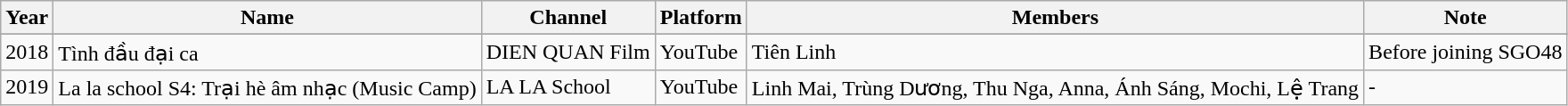<table class="wikitable">
<tr>
<th>Year</th>
<th>Name</th>
<th>Channel</th>
<th>Platform</th>
<th>Members</th>
<th>Note</th>
</tr>
<tr>
</tr>
<tr>
<td>2018</td>
<td>Tình đầu đại ca</td>
<td>DIEN QUAN Film</td>
<td>YouTube</td>
<td>Tiên Linh</td>
<td>Before joining SGO48</td>
</tr>
<tr>
<td>2019</td>
<td>La la school S4: Trại hè âm nhạc (Music Camp)</td>
<td>LA LA School</td>
<td>YouTube</td>
<td>Linh Mai, Trùng Dương, Thu Nga, Anna, Ánh Sáng, Mochi, Lệ Trang</td>
<td>-</td>
</tr>
</table>
